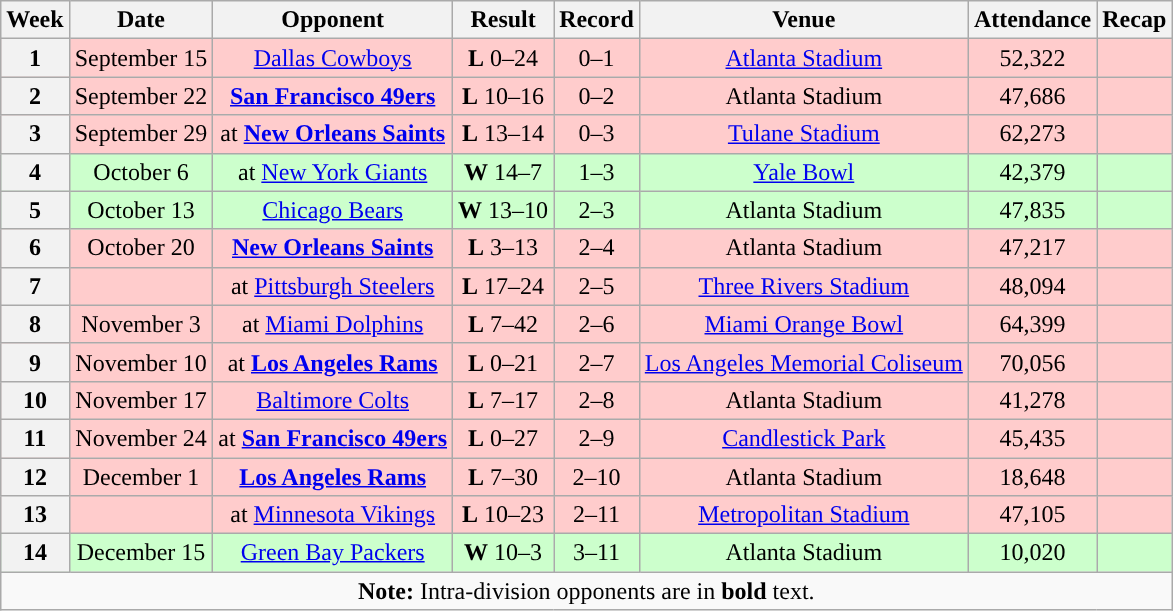<table class="wikitable" style="text-align:center">
<tr>
<th>Week</th>
<th>Date</th>
<th>Opponent</th>
<th>Result</th>
<th>Record</th>
<th>Venue</th>
<th>Attendance</th>
<th>Recap</th>
</tr>
<tr style="background:#fcc">
<th>1</th>
<td>September 15</td>
<td><a href='#'>Dallas Cowboys</a></td>
<td><strong>L</strong> 0–24</td>
<td>0–1</td>
<td><a href='#'>Atlanta Stadium</a></td>
<td>52,322</td>
<td></td>
</tr>
<tr style="background:#fcc">
<th>2</th>
<td>September 22</td>
<td><strong><a href='#'>San Francisco 49ers</a></strong></td>
<td><strong>L</strong> 10–16</td>
<td>0–2</td>
<td>Atlanta Stadium</td>
<td>47,686</td>
<td></td>
</tr>
<tr style="background:#fcc">
<th>3</th>
<td>September 29</td>
<td>at <strong><a href='#'>New Orleans Saints</a></strong></td>
<td><strong>L</strong> 13–14</td>
<td>0–3</td>
<td><a href='#'>Tulane Stadium</a></td>
<td>62,273</td>
<td></td>
</tr>
<tr style="background:#cfc">
<th>4</th>
<td>October 6</td>
<td>at <a href='#'>New York Giants</a></td>
<td><strong>W</strong> 14–7</td>
<td>1–3</td>
<td><a href='#'>Yale Bowl</a></td>
<td>42,379</td>
<td></td>
</tr>
<tr style="background:#cfc">
<th>5</th>
<td>October 13</td>
<td><a href='#'>Chicago Bears</a></td>
<td><strong>W</strong> 13–10</td>
<td>2–3</td>
<td>Atlanta Stadium</td>
<td>47,835</td>
<td></td>
</tr>
<tr style="background:#fcc">
<th>6</th>
<td>October 20</td>
<td><strong><a href='#'>New Orleans Saints</a></strong></td>
<td><strong>L</strong> 3–13</td>
<td>2–4</td>
<td>Atlanta Stadium</td>
<td>47,217</td>
<td></td>
</tr>
<tr style="background:#fcc">
<th>7</th>
<td></td>
<td>at <a href='#'>Pittsburgh Steelers</a></td>
<td><strong>L</strong> 17–24</td>
<td>2–5</td>
<td><a href='#'>Three Rivers Stadium</a></td>
<td>48,094</td>
<td></td>
</tr>
<tr style="background:#fcc">
<th>8</th>
<td>November 3</td>
<td>at <a href='#'>Miami Dolphins</a></td>
<td><strong>L</strong> 7–42</td>
<td>2–6</td>
<td><a href='#'>Miami Orange Bowl</a></td>
<td>64,399</td>
<td></td>
</tr>
<tr style="background:#fcc">
<th>9</th>
<td>November 10</td>
<td>at <strong><a href='#'>Los Angeles Rams</a></strong></td>
<td><strong>L</strong> 0–21</td>
<td>2–7</td>
<td><a href='#'>Los Angeles Memorial Coliseum</a></td>
<td>70,056</td>
<td></td>
</tr>
<tr style="background:#fcc">
<th>10</th>
<td>November 17</td>
<td><a href='#'>Baltimore Colts</a></td>
<td><strong>L</strong> 7–17</td>
<td>2–8</td>
<td>Atlanta Stadium</td>
<td>41,278</td>
<td></td>
</tr>
<tr style="background:#fcc">
<th>11</th>
<td>November 24</td>
<td>at <strong><a href='#'>San Francisco 49ers</a></strong></td>
<td><strong>L</strong> 0–27</td>
<td>2–9</td>
<td><a href='#'>Candlestick Park</a></td>
<td>45,435</td>
<td></td>
</tr>
<tr style="background:#fcc">
<th>12</th>
<td>December 1</td>
<td><strong><a href='#'>Los Angeles Rams</a></strong></td>
<td><strong>L</strong> 7–30</td>
<td>2–10</td>
<td>Atlanta Stadium</td>
<td>18,648</td>
<td></td>
</tr>
<tr style="background:#fcc">
<th>13</th>
<td></td>
<td>at <a href='#'>Minnesota Vikings</a></td>
<td><strong>L</strong> 10–23</td>
<td>2–11</td>
<td><a href='#'>Metropolitan Stadium</a></td>
<td>47,105</td>
<td></td>
</tr>
<tr style="background:#cfc">
<th>14</th>
<td>December 15</td>
<td><a href='#'>Green Bay Packers</a></td>
<td><strong>W</strong> 10–3</td>
<td>3–11</td>
<td>Atlanta Stadium</td>
<td>10,020</td>
<td></td>
</tr>
<tr>
<td colspan="8"><strong>Note:</strong> Intra-division opponents are in <strong>bold</strong> text.</td>
</tr>
</table>
